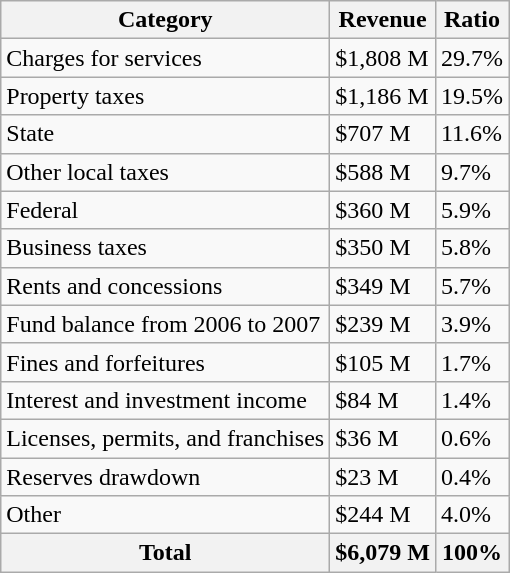<table class="wikitable">
<tr>
<th>Category</th>
<th>Revenue</th>
<th>Ratio</th>
</tr>
<tr>
<td>Charges for services</td>
<td>$1,808 M</td>
<td>29.7%</td>
</tr>
<tr>
<td>Property taxes</td>
<td>$1,186 M</td>
<td>19.5%</td>
</tr>
<tr>
<td>State</td>
<td>$707 M</td>
<td>11.6%</td>
</tr>
<tr>
<td>Other local taxes</td>
<td>$588 M</td>
<td>9.7%</td>
</tr>
<tr>
<td>Federal</td>
<td>$360 M</td>
<td>5.9%</td>
</tr>
<tr>
<td>Business taxes</td>
<td>$350 M</td>
<td>5.8%</td>
</tr>
<tr>
<td>Rents and concessions</td>
<td>$349 M</td>
<td>5.7%</td>
</tr>
<tr>
<td>Fund balance from 2006 to 2007</td>
<td>$239 M</td>
<td>3.9%</td>
</tr>
<tr>
<td>Fines and forfeitures</td>
<td>$105 M</td>
<td>1.7%</td>
</tr>
<tr>
<td>Interest and investment income</td>
<td>$84 M</td>
<td>1.4%</td>
</tr>
<tr>
<td>Licenses, permits, and franchises</td>
<td>$36 M</td>
<td>0.6%</td>
</tr>
<tr>
<td>Reserves drawdown</td>
<td>$23 M</td>
<td>0.4%</td>
</tr>
<tr>
<td>Other</td>
<td>$244 M</td>
<td>4.0%</td>
</tr>
<tr>
<th>Total</th>
<th>$6,079 M</th>
<th>100%</th>
</tr>
</table>
